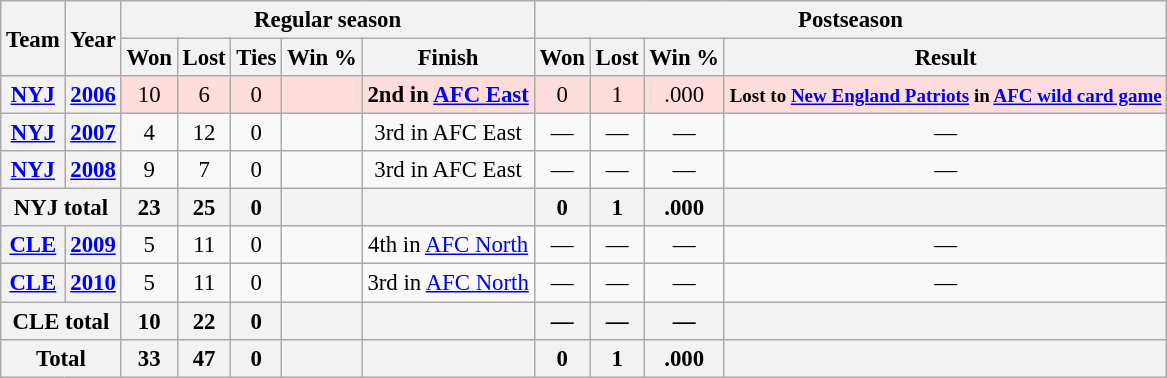<table class="wikitable" style="font-size: 95%; text-align:center;">
<tr>
<th rowspan="2">Team</th>
<th rowspan="2">Year</th>
<th colspan="5">Regular season</th>
<th colspan="4">Postseason</th>
</tr>
<tr>
<th>Won</th>
<th>Lost</th>
<th>Ties</th>
<th>Win %</th>
<th>Finish</th>
<th>Won</th>
<th>Lost</th>
<th>Win %</th>
<th>Result</th>
</tr>
<tr style="background:#fdd;">
<th><a href='#'>NYJ</a></th>
<th><a href='#'>2006</a></th>
<td>10</td>
<td>6</td>
<td>0</td>
<td></td>
<td><strong>2nd in <a href='#'>AFC East</a></strong></td>
<td>0</td>
<td>1</td>
<td>.000</td>
<td><small><strong>Lost to <a href='#'>New England Patriots</a> in <a href='#'>AFC wild card game</a></strong></small></td>
</tr>
<tr>
<th><a href='#'>NYJ</a></th>
<th><a href='#'>2007</a></th>
<td>4</td>
<td>12</td>
<td>0</td>
<td></td>
<td>3rd in AFC East</td>
<td>—</td>
<td>—</td>
<td>—</td>
<td>—</td>
</tr>
<tr>
<th><a href='#'>NYJ</a></th>
<th><a href='#'>2008</a></th>
<td>9</td>
<td>7</td>
<td>0</td>
<td></td>
<td>3rd in AFC East</td>
<td>—</td>
<td>—</td>
<td>—</td>
<td>—</td>
</tr>
<tr>
<th colspan="2">NYJ total</th>
<th>23</th>
<th>25</th>
<th>0</th>
<th></th>
<th></th>
<th>0</th>
<th>1</th>
<th>.000</th>
<th></th>
</tr>
<tr>
<th><a href='#'>CLE</a></th>
<th><a href='#'>2009</a></th>
<td>5</td>
<td>11</td>
<td>0</td>
<td></td>
<td>4th in <a href='#'>AFC North</a></td>
<td>—</td>
<td>—</td>
<td>—</td>
<td>—</td>
</tr>
<tr>
<th><a href='#'>CLE</a></th>
<th><a href='#'>2010</a></th>
<td>5</td>
<td>11</td>
<td>0</td>
<td></td>
<td>3rd in <a href='#'>AFC North</a></td>
<td>—</td>
<td>—</td>
<td>—</td>
<td>—</td>
</tr>
<tr>
<th colspan="2">CLE total</th>
<th>10</th>
<th>22</th>
<th>0</th>
<th></th>
<th></th>
<th>—</th>
<th>—</th>
<th>—</th>
<th></th>
</tr>
<tr>
<th colspan="2">Total</th>
<th>33</th>
<th>47</th>
<th>0</th>
<th></th>
<th></th>
<th>0</th>
<th>1</th>
<th>.000</th>
<th></th>
</tr>
</table>
